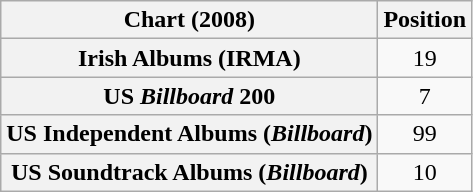<table class="wikitable sortable plainrowheaders" style="text-align:center">
<tr>
<th scope="col">Chart (2008)</th>
<th scope="col">Position</th>
</tr>
<tr>
<th scope="row">Irish Albums (IRMA)</th>
<td>19</td>
</tr>
<tr>
<th scope="row">US <em>Billboard</em> 200</th>
<td>7</td>
</tr>
<tr>
<th scope="row">US Independent Albums (<em>Billboard</em>)</th>
<td>99</td>
</tr>
<tr>
<th scope="row">US Soundtrack Albums (<em>Billboard</em>)</th>
<td>10</td>
</tr>
</table>
